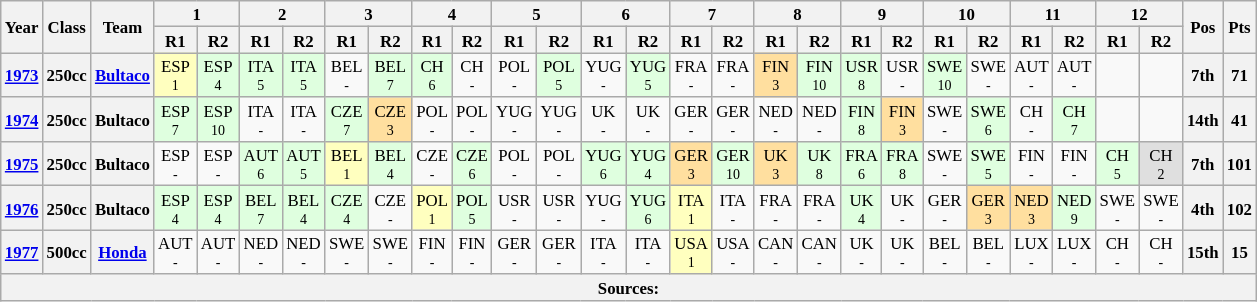<table class="wikitable" style="text-align:center; font-size:70%">
<tr>
<th valign="middle" rowspan=2>Year</th>
<th valign="middle" rowspan=2>Class</th>
<th valign="middle" rowspan=2>Team</th>
<th colspan=2>1</th>
<th colspan=2>2</th>
<th colspan=2>3</th>
<th colspan=2>4</th>
<th colspan=2>5</th>
<th colspan=2>6</th>
<th colspan=2>7</th>
<th colspan=2>8</th>
<th colspan=2>9</th>
<th colspan=2>10</th>
<th colspan=2>11</th>
<th colspan=2>12</th>
<th rowspan=2>Pos</th>
<th rowspan=2>Pts</th>
</tr>
<tr>
<th>R1</th>
<th>R2</th>
<th>R1</th>
<th>R2</th>
<th>R1</th>
<th>R2</th>
<th>R1</th>
<th>R2</th>
<th>R1</th>
<th>R2</th>
<th>R1</th>
<th>R2</th>
<th>R1</th>
<th>R2</th>
<th>R1</th>
<th>R2</th>
<th>R1</th>
<th>R2</th>
<th>R1</th>
<th>R2</th>
<th>R1</th>
<th>R2</th>
<th>R1</th>
<th>R2</th>
</tr>
<tr>
<th><a href='#'>1973</a></th>
<th>250cc</th>
<th><a href='#'>Bultaco</a></th>
<td style="background:#ffffbf;">ESP<br><small>1</small></td>
<td style="background:#dfffdf;">ESP<br><small>4</small></td>
<td style="background:#dfffdf;">ITA<br><small>5</small></td>
<td style="background:#dfffdf;">ITA<br><small>5</small></td>
<td>BEL<br><small>-</small></td>
<td style="background:#dfffdf;">BEL<br><small>7</small></td>
<td style="background:#dfffdf;">CH<br><small>6</small></td>
<td>CH<br><small>-</small></td>
<td>POL<br><small>-</small></td>
<td style="background:#dfffdf;">POL<br><small>5</small></td>
<td>YUG<br><small>-</small></td>
<td style="background:#dfffdf;">YUG<br><small>5</small></td>
<td>FRA<br><small>-</small></td>
<td>FRA<br><small>-</small></td>
<td style="background:#ffdf9f;">FIN<br><small>3</small></td>
<td style="background:#dfffdf;">FIN<br><small>10</small></td>
<td style="background:#dfffdf;">USR<br><small>8</small></td>
<td>USR<br><small>-</small></td>
<td style="background:#dfffdf;">SWE<br><small>10</small></td>
<td>SWE<br><small>-</small></td>
<td>AUT<br><small>-</small></td>
<td>AUT<br><small>-</small></td>
<td></td>
<td></td>
<th>7th</th>
<th>71</th>
</tr>
<tr>
<th><a href='#'>1974</a></th>
<th>250cc</th>
<th>Bultaco</th>
<td style="background:#dfffdf;">ESP<br><small>7</small></td>
<td style="background:#dfffdf;">ESP<br><small>10</small></td>
<td>ITA<br><small>-</small></td>
<td>ITA<br><small>-</small></td>
<td style="background:#dfffdf;">CZE<br><small>7</small></td>
<td style="background:#ffdf9f;">CZE<br><small>3</small></td>
<td>POL<br><small>-</small></td>
<td>POL<br><small>-</small></td>
<td>YUG<br><small>-</small></td>
<td>YUG<br><small>-</small></td>
<td>UK<br><small>-</small></td>
<td>UK<br><small>-</small></td>
<td>GER<br><small>-</small></td>
<td>GER<br><small>-</small></td>
<td>NED<br><small>-</small></td>
<td>NED<br><small>-</small></td>
<td style="background:#dfffdf;">FIN<br><small>8</small></td>
<td style="background:#ffdf9f;">FIN<br><small>3</small></td>
<td>SWE<br><small>-</small></td>
<td style="background:#dfffdf;">SWE<br><small>6</small></td>
<td>CH<br><small>-</small></td>
<td style="background:#dfffdf;">CH<br><small>7</small></td>
<td></td>
<td></td>
<th>14th</th>
<th>41</th>
</tr>
<tr>
<th><a href='#'>1975</a></th>
<th>250cc</th>
<th>Bultaco</th>
<td>ESP<br><small>-</small></td>
<td>ESP<br><small>-</small></td>
<td style="background:#dfffdf;">AUT<br><small>6</small></td>
<td style="background:#dfffdf;">AUT<br><small>5</small></td>
<td style="background:#ffffbf;">BEL<br><small>1</small></td>
<td style="background:#dfffdf;">BEL<br><small>4</small></td>
<td>CZE<br><small>-</small></td>
<td style="background:#dfffdf;">CZE<br><small>6</small></td>
<td>POL<br><small>-</small></td>
<td>POL<br><small>-</small></td>
<td style="background:#dfffdf;">YUG<br><small>6</small></td>
<td style="background:#dfffdf;">YUG<br><small>4</small></td>
<td style="background:#ffdf9f;">GER<br><small>3</small></td>
<td style="background:#dfffdf;">GER<br><small>10</small></td>
<td style="background:#ffdf9f;">UK<br><small>3</small></td>
<td style="background:#dfffdf;">UK<br><small>8</small></td>
<td style="background:#dfffdf;">FRA<br><small>6</small></td>
<td style="background:#dfffdf;">FRA<br><small>8</small></td>
<td>SWE<br><small>-</small></td>
<td style="background:#dfffdf;">SWE<br><small>5</small></td>
<td>FIN<br><small>-</small></td>
<td>FIN<br><small>-</small></td>
<td style="background:#dfffdf;">CH<br><small>5</small></td>
<td style="background:#dfdfdf;">CH<br><small>2</small></td>
<th>7th</th>
<th>101</th>
</tr>
<tr>
<th><a href='#'>1976</a></th>
<th>250cc</th>
<th>Bultaco</th>
<td style="background:#dfffdf;">ESP<br><small>4</small></td>
<td style="background:#dfffdf;">ESP<br><small>4</small></td>
<td style="background:#dfffdf;">BEL<br><small>7</small></td>
<td style="background:#dfffdf;">BEL<br><small>4</small></td>
<td style="background:#dfffdf;">CZE<br><small>4</small></td>
<td>CZE<br><small>-</small></td>
<td style="background:#ffffbf;">POL<br><small>1</small></td>
<td style="background:#dfffdf;">POL<br><small>5</small></td>
<td>USR<br><small>-</small></td>
<td>USR<br><small>-</small></td>
<td>YUG<br><small>-</small></td>
<td style="background:#dfffdf;">YUG<br><small>6</small></td>
<td style="background:#ffffbf;">ITA<br><small>1</small></td>
<td>ITA<br><small>-</small></td>
<td>FRA<br><small>-</small></td>
<td>FRA<br><small>-</small></td>
<td style="background:#dfffdf;">UK<br><small>4</small></td>
<td>UK<br><small>-</small></td>
<td>GER<br><small>-</small></td>
<td style="background:#ffdf9f;">GER<br><small>3</small></td>
<td style="background:#ffdf9f;">NED<br><small>3</small></td>
<td style="background:#dfffdf;">NED<br><small>9</small></td>
<td>SWE<br><small>-</small></td>
<td>SWE<br><small>-</small></td>
<th>4th</th>
<th>102</th>
</tr>
<tr>
<th><a href='#'>1977</a></th>
<th>500cc</th>
<th><a href='#'>Honda</a></th>
<td>AUT<br><small>-</small></td>
<td>AUT<br><small>-</small></td>
<td>NED<br><small>-</small></td>
<td>NED<br><small>-</small></td>
<td>SWE<br><small>-</small></td>
<td>SWE<br><small>-</small></td>
<td>FIN<br><small>-</small></td>
<td>FIN<br><small>-</small></td>
<td>GER<br><small>-</small></td>
<td>GER<br><small>-</small></td>
<td>ITA<br><small>-</small></td>
<td>ITA<br><small>-</small></td>
<td style="background:#ffffbf;">USA<br><small>1</small></td>
<td>USA<br><small>-</small></td>
<td>CAN<br><small>-</small></td>
<td>CAN<br><small>-</small></td>
<td>UK<br><small>-</small></td>
<td>UK<br><small>-</small></td>
<td>BEL<br><small>-</small></td>
<td>BEL<br><small>-</small></td>
<td>LUX<br><small>-</small></td>
<td>LUX<br><small>-</small></td>
<td>CH<br><small>-</small></td>
<td>CH<br><small>-</small></td>
<th>15th</th>
<th>15</th>
</tr>
<tr>
<th colspan=35>Sources:</th>
</tr>
</table>
